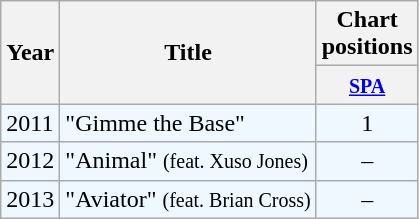<table class="wikitable">
<tr>
<th rowspan="2">Year</th>
<th rowspan="2">Title</th>
<th colspan="1">Chart positions</th>
</tr>
<tr>
<th width="40"><small><a href='#'>SPA</a></small></th>
</tr>
<tr bgcolor="#F0F8FF">
<td>2011</td>
<td>"Gimme the Base"</td>
<td align="center">1</td>
</tr>
<tr bgcolor="#F0F8FF">
<td>2012</td>
<td>"Animal" <small>(feat. Xuso Jones)</small></td>
<td align="center">–</td>
</tr>
<tr bgcolor="#FOF8FF">
<td>2013</td>
<td>"Aviator" <small>(feat. Brian Cross)</small></td>
<td align="center">–</td>
</tr>
</table>
